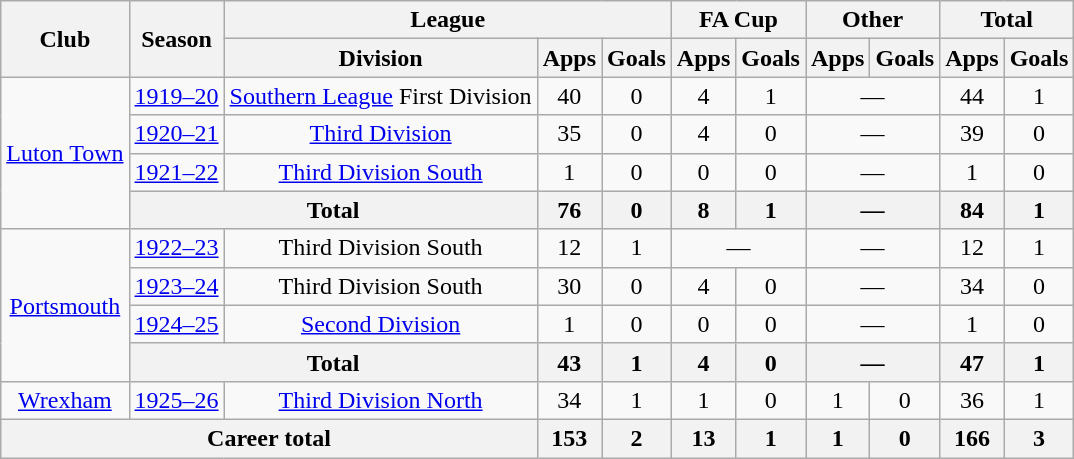<table class="wikitable" style="text-align: center;">
<tr>
<th rowspan="2">Club</th>
<th rowspan="2">Season</th>
<th colspan="3">League</th>
<th colspan="2">FA Cup</th>
<th colspan="2">Other</th>
<th colspan="2">Total</th>
</tr>
<tr>
<th>Division</th>
<th>Apps</th>
<th>Goals</th>
<th>Apps</th>
<th>Goals</th>
<th>Apps</th>
<th>Goals</th>
<th>Apps</th>
<th>Goals</th>
</tr>
<tr>
<td rowspan="4"><a href='#'>Luton Town</a></td>
<td><a href='#'>1919–20</a></td>
<td><a href='#'>Southern League</a> First Division</td>
<td>40</td>
<td>0</td>
<td>4</td>
<td>1</td>
<td colspan="2">―</td>
<td>44</td>
<td>1</td>
</tr>
<tr>
<td><a href='#'>1920–21</a></td>
<td><a href='#'>Third Division</a></td>
<td>35</td>
<td>0</td>
<td>4</td>
<td>0</td>
<td colspan="2">―</td>
<td>39</td>
<td>0</td>
</tr>
<tr>
<td><a href='#'>1921–22</a></td>
<td><a href='#'>Third Division South</a></td>
<td>1</td>
<td>0</td>
<td>0</td>
<td>0</td>
<td colspan="2">―</td>
<td>1</td>
<td>0</td>
</tr>
<tr>
<th colspan="2">Total</th>
<th>76</th>
<th>0</th>
<th>8</th>
<th>1</th>
<th colspan="2">―</th>
<th>84</th>
<th>1</th>
</tr>
<tr>
<td rowspan="4"><a href='#'>Portsmouth</a></td>
<td><a href='#'>1922–23</a></td>
<td>Third Division South</td>
<td>12</td>
<td>1</td>
<td colspan="2">―</td>
<td colspan="2">―</td>
<td>12</td>
<td>1</td>
</tr>
<tr>
<td><a href='#'>1923–24</a></td>
<td>Third Division South</td>
<td>30</td>
<td>0</td>
<td>4</td>
<td>0</td>
<td colspan="2">―</td>
<td>34</td>
<td>0</td>
</tr>
<tr>
<td><a href='#'>1924–25</a></td>
<td><a href='#'>Second Division</a></td>
<td>1</td>
<td>0</td>
<td>0</td>
<td>0</td>
<td colspan="2">―</td>
<td>1</td>
<td>0</td>
</tr>
<tr>
<th colspan="2">Total</th>
<th>43</th>
<th>1</th>
<th>4</th>
<th>0</th>
<th colspan="2">―</th>
<th>47</th>
<th>1</th>
</tr>
<tr>
<td><a href='#'>Wrexham</a></td>
<td><a href='#'>1925–26</a></td>
<td><a href='#'>Third Division North</a></td>
<td>34</td>
<td>1</td>
<td>1</td>
<td>0</td>
<td>1</td>
<td>0</td>
<td>36</td>
<td>1</td>
</tr>
<tr>
<th colspan="3">Career total</th>
<th>153</th>
<th>2</th>
<th>13</th>
<th>1</th>
<th>1</th>
<th>0</th>
<th>166</th>
<th>3</th>
</tr>
</table>
